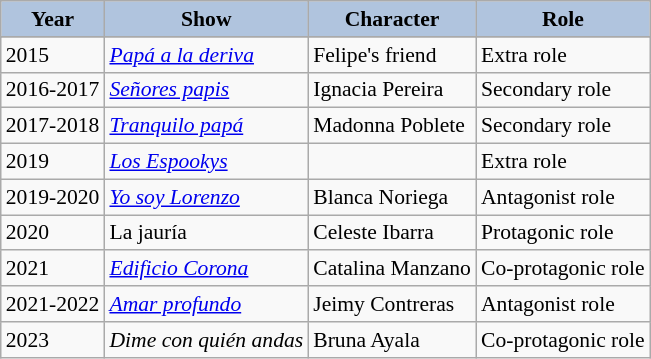<table class="wikitable" style="font-size: 90%;">
<tr>
<th style="background:#B0C4DE;">Year</th>
<th style="background:#B0C4DE;">Show</th>
<th style="background:#B0C4DE;">Character</th>
<th style="background:#B0C4DE;">Role</th>
</tr>
<tr>
</tr>
<tr>
<td>2015</td>
<td><em><a href='#'>Papá a la deriva</a></em></td>
<td>Felipe's friend</td>
<td>Extra role</td>
</tr>
<tr>
<td>2016-2017</td>
<td><em><a href='#'>Señores papis</a></em></td>
<td>Ignacia Pereira</td>
<td>Secondary role</td>
</tr>
<tr>
<td>2017-2018</td>
<td><em><a href='#'>Tranquilo papá</a></em></td>
<td>Madonna Poblete</td>
<td>Secondary role</td>
</tr>
<tr>
<td>2019</td>
<td><em><a href='#'>Los Espookys</a></em></td>
<td></td>
<td>Extra role</td>
</tr>
<tr>
<td>2019-2020</td>
<td><em><a href='#'>Yo soy Lorenzo</a></em></td>
<td>Blanca Noriega</td>
<td>Antagonist role</td>
</tr>
<tr>
<td>2020</td>
<td>La jauría</td>
<td>Celeste Ibarra</td>
<td>Protagonic role</td>
</tr>
<tr>
<td>2021</td>
<td><em><a href='#'>Edificio Corona</a></em></td>
<td>Catalina Manzano</td>
<td>Co-protagonic role</td>
</tr>
<tr>
<td>2021-2022</td>
<td><em><a href='#'>Amar profundo</a></em></td>
<td>Jeimy Contreras</td>
<td>Antagonist role</td>
</tr>
<tr>
<td>2023</td>
<td><em>Dime con quién andas</em></td>
<td>Bruna Ayala</td>
<td>Co-protagonic role</td>
</tr>
</table>
